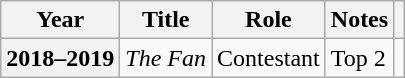<table class="wikitable plainrowheaders">
<tr>
<th scope="col">Year</th>
<th scope="col">Title</th>
<th scope="col">Role</th>
<th scope="col">Notes</th>
<th scope="col" class="unsortable"></th>
</tr>
<tr>
<th scope="row">2018–2019</th>
<td><em>The Fan</em></td>
<td>Contestant</td>
<td>Top 2</td>
<td style="text-align:center"></td>
</tr>
</table>
